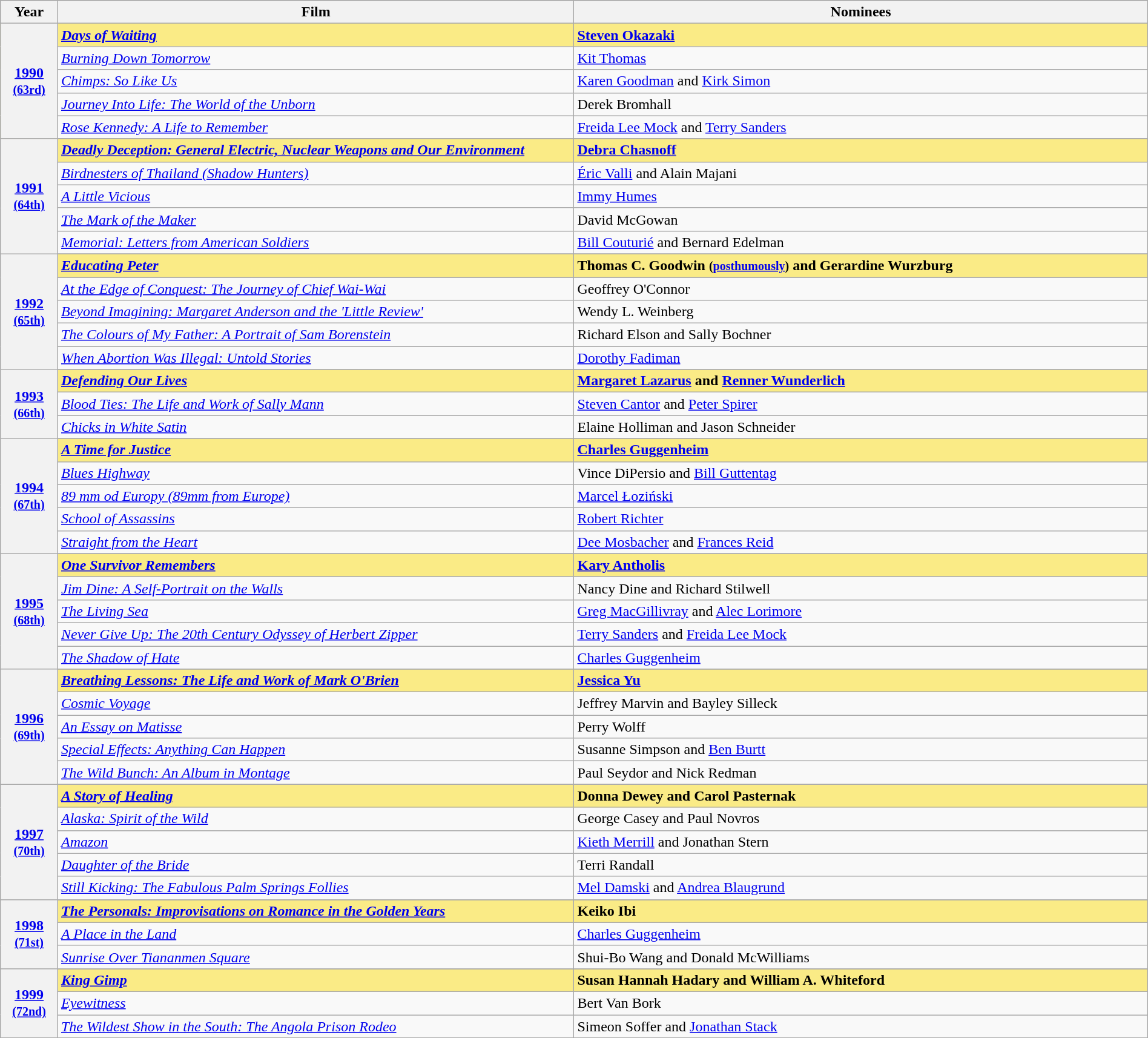<table class="wikitable" style="width:100%">
<tr bgcolor="#bebebe">
<th width="5%">Year</th>
<th width="45%">Film</th>
<th width="50%">Nominees</th>
</tr>
<tr style="background:#FAEB86">
<th rowspan="5"><a href='#'>1990</a><br><small><a href='#'>(63rd)</a></small></th>
<td><strong><em><a href='#'>Days of Waiting</a></em></strong></td>
<td><strong><a href='#'>Steven Okazaki</a></strong></td>
</tr>
<tr>
<td><em><a href='#'>Burning Down Tomorrow</a></em></td>
<td><a href='#'>Kit Thomas</a></td>
</tr>
<tr>
<td><em><a href='#'>Chimps: So Like Us</a></em></td>
<td><a href='#'>Karen Goodman</a> and <a href='#'>Kirk Simon</a></td>
</tr>
<tr>
<td><em><a href='#'>Journey Into Life: The World of the Unborn</a></em></td>
<td>Derek Bromhall</td>
</tr>
<tr>
<td><em><a href='#'>Rose Kennedy: A Life to Remember</a></em></td>
<td><a href='#'>Freida Lee Mock</a> and <a href='#'>Terry Sanders</a></td>
</tr>
<tr>
<th rowspan="6" style="text-align:center"><a href='#'>1991</a><br><small><a href='#'>(64th)</a></small></th>
</tr>
<tr style="background:#FAEB86">
<td><strong><em><a href='#'>Deadly Deception: General Electric, Nuclear Weapons and Our Environment</a></em></strong></td>
<td><strong><a href='#'>Debra Chasnoff</a></strong></td>
</tr>
<tr>
<td><em><a href='#'>Birdnesters of Thailand (Shadow Hunters)</a></em></td>
<td><a href='#'>Éric Valli</a> and Alain Majani</td>
</tr>
<tr>
<td><em><a href='#'>A Little Vicious</a></em></td>
<td><a href='#'>Immy Humes</a></td>
</tr>
<tr>
<td><em><a href='#'>The Mark of the Maker</a></em></td>
<td>David McGowan</td>
</tr>
<tr>
<td><em><a href='#'>Memorial: Letters from American Soldiers</a></em></td>
<td><a href='#'>Bill Couturié</a> and Bernard Edelman</td>
</tr>
<tr>
<th rowspan="6" style="text-align:center"><a href='#'>1992</a><br><small><a href='#'>(65th)</a></small></th>
</tr>
<tr style="background:#FAEB86">
<td><strong><em><a href='#'>Educating Peter</a></em></strong></td>
<td><strong>Thomas C. Goodwin <small>(<a href='#'>posthumously</a>)</small> and Gerardine Wurzburg</strong></td>
</tr>
<tr>
<td><em><a href='#'>At the Edge of Conquest: The Journey of Chief Wai-Wai</a></em></td>
<td>Geoffrey O'Connor</td>
</tr>
<tr>
<td><em><a href='#'>Beyond Imagining: Margaret Anderson and the 'Little Review'</a></em></td>
<td>Wendy L. Weinberg</td>
</tr>
<tr>
<td><em><a href='#'>The Colours of My Father: A Portrait of Sam Borenstein</a></em></td>
<td>Richard Elson and Sally Bochner</td>
</tr>
<tr>
<td><em><a href='#'>When Abortion Was Illegal: Untold Stories</a></em></td>
<td><a href='#'>Dorothy Fadiman</a></td>
</tr>
<tr>
<th rowspan="4" style="text-align:center"><a href='#'>1993</a><br><small><a href='#'>(66th)</a></small></th>
</tr>
<tr style="background:#FAEB86">
<td><strong><em><a href='#'>Defending Our Lives</a></em></strong></td>
<td><strong><a href='#'>Margaret Lazarus</a> and <a href='#'>Renner Wunderlich</a></strong></td>
</tr>
<tr>
<td><em><a href='#'>Blood Ties: The Life and Work of Sally Mann</a></em></td>
<td><a href='#'>Steven Cantor</a> and <a href='#'>Peter Spirer</a></td>
</tr>
<tr>
<td><em><a href='#'>Chicks in White Satin</a></em></td>
<td>Elaine Holliman and Jason Schneider</td>
</tr>
<tr>
<th rowspan="6" style="text-align:center"><a href='#'>1994</a><br><small><a href='#'>(67th)</a></small></th>
</tr>
<tr style="background:#FAEB86">
<td><strong><em><a href='#'>A Time for Justice</a></em></strong></td>
<td><strong><a href='#'>Charles Guggenheim</a></strong></td>
</tr>
<tr>
<td><em><a href='#'>Blues Highway</a></em></td>
<td>Vince DiPersio and <a href='#'>Bill Guttentag</a></td>
</tr>
<tr>
<td><em><a href='#'>89 mm od Europy (89mm from Europe)</a></em></td>
<td><a href='#'>Marcel Łoziński</a></td>
</tr>
<tr>
<td><em><a href='#'>School of Assassins</a></em></td>
<td><a href='#'>Robert Richter</a></td>
</tr>
<tr>
<td><em><a href='#'>Straight from the Heart</a></em></td>
<td><a href='#'>Dee Mosbacher</a> and <a href='#'>Frances Reid</a></td>
</tr>
<tr>
<th rowspan="6" style="text-align:center"><a href='#'>1995</a><br><small><a href='#'>(68th)</a></small></th>
</tr>
<tr style="background:#FAEB86">
<td><strong><em><a href='#'>One Survivor Remembers</a></em></strong></td>
<td><strong><a href='#'>Kary Antholis</a></strong></td>
</tr>
<tr>
<td><em><a href='#'>Jim Dine: A Self-Portrait on the Walls</a></em></td>
<td>Nancy Dine and Richard Stilwell</td>
</tr>
<tr>
<td><em><a href='#'>The Living Sea</a></em></td>
<td><a href='#'>Greg MacGillivray</a> and <a href='#'>Alec Lorimore</a></td>
</tr>
<tr>
<td><em><a href='#'>Never Give Up: The 20th Century Odyssey of Herbert Zipper</a></em></td>
<td><a href='#'>Terry Sanders</a> and <a href='#'>Freida Lee Mock</a></td>
</tr>
<tr>
<td><em><a href='#'>The Shadow of Hate</a></em></td>
<td><a href='#'>Charles Guggenheim</a></td>
</tr>
<tr>
<th rowspan="6" style="text-align:center"><a href='#'>1996</a><br><small><a href='#'>(69th)</a></small></th>
</tr>
<tr style="background:#FAEB86">
<td><strong><em><a href='#'>Breathing Lessons: The Life and Work of Mark O'Brien</a></em></strong></td>
<td><strong><a href='#'>Jessica Yu</a></strong></td>
</tr>
<tr>
<td><em><a href='#'>Cosmic Voyage</a></em></td>
<td>Jeffrey Marvin and Bayley Silleck</td>
</tr>
<tr>
<td><em><a href='#'>An Essay on Matisse</a></em></td>
<td>Perry Wolff</td>
</tr>
<tr>
<td><em><a href='#'>Special Effects: Anything Can Happen</a></em></td>
<td>Susanne Simpson and <a href='#'>Ben Burtt</a></td>
</tr>
<tr>
<td><em><a href='#'>The Wild Bunch: An Album in Montage</a></em></td>
<td>Paul Seydor and Nick Redman</td>
</tr>
<tr>
<th rowspan="6" style="text-align:center"><a href='#'>1997</a><br><small><a href='#'>(70th)</a></small></th>
</tr>
<tr style="background:#FAEB86">
<td><strong><em><a href='#'>A Story of Healing</a></em></strong></td>
<td><strong>Donna Dewey and Carol Pasternak</strong></td>
</tr>
<tr>
<td><em><a href='#'>Alaska: Spirit of the Wild</a></em></td>
<td>George Casey and Paul Novros</td>
</tr>
<tr>
<td><em><a href='#'>Amazon</a></em></td>
<td><a href='#'>Kieth Merrill</a> and Jonathan Stern</td>
</tr>
<tr>
<td><em><a href='#'>Daughter of the Bride</a></em></td>
<td>Terri Randall</td>
</tr>
<tr>
<td><em><a href='#'>Still Kicking: The Fabulous Palm Springs Follies</a></em></td>
<td><a href='#'>Mel Damski</a> and <a href='#'>Andrea Blaugrund</a></td>
</tr>
<tr>
<th rowspan="4" style="text-align:center"><a href='#'>1998</a><br><small><a href='#'>(71st)</a></small></th>
</tr>
<tr style="background:#FAEB86">
<td><strong><em><a href='#'>The Personals: Improvisations on Romance in the Golden Years</a></em></strong></td>
<td><strong>Keiko Ibi</strong></td>
</tr>
<tr>
<td><em><a href='#'>A Place in the Land</a></em></td>
<td><a href='#'>Charles Guggenheim</a></td>
</tr>
<tr>
<td><em><a href='#'>Sunrise Over Tiananmen Square</a></em></td>
<td>Shui-Bo Wang and Donald McWilliams</td>
</tr>
<tr>
<th rowspan="4" style="text-align:center"><a href='#'>1999</a><br><small><a href='#'>(72nd)</a></small></th>
</tr>
<tr style="background:#FAEB86">
<td><strong><em><a href='#'>King Gimp</a></em></strong></td>
<td><strong>Susan Hannah Hadary and William A. Whiteford</strong></td>
</tr>
<tr>
<td><em><a href='#'>Eyewitness</a></em></td>
<td>Bert Van Bork</td>
</tr>
<tr>
<td><em><a href='#'>The Wildest Show in the South: The Angola Prison Rodeo</a></em></td>
<td>Simeon Soffer and <a href='#'>Jonathan Stack</a></td>
</tr>
<tr>
</tr>
</table>
